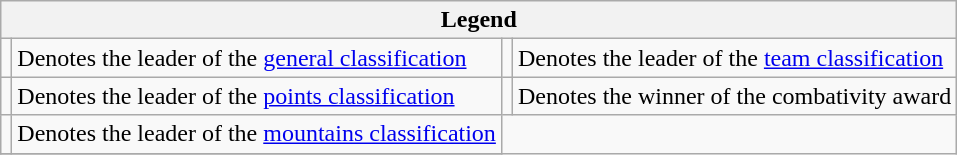<table class="wikitable">
<tr>
<th scope="col" colspan="4">Legend</th>
</tr>
<tr>
<td></td>
<td>Denotes the leader of the <a href='#'>general classification</a></td>
<td></td>
<td>Denotes the leader of the <a href='#'>team classification</a></td>
</tr>
<tr>
<td></td>
<td>Denotes the leader of the <a href='#'>points classification</a></td>
<td></td>
<td>Denotes the winner of the combativity award</td>
</tr>
<tr>
<td></td>
<td>Denotes the leader of the <a href='#'>mountains classification</a></td>
</tr>
<tr>
</tr>
</table>
